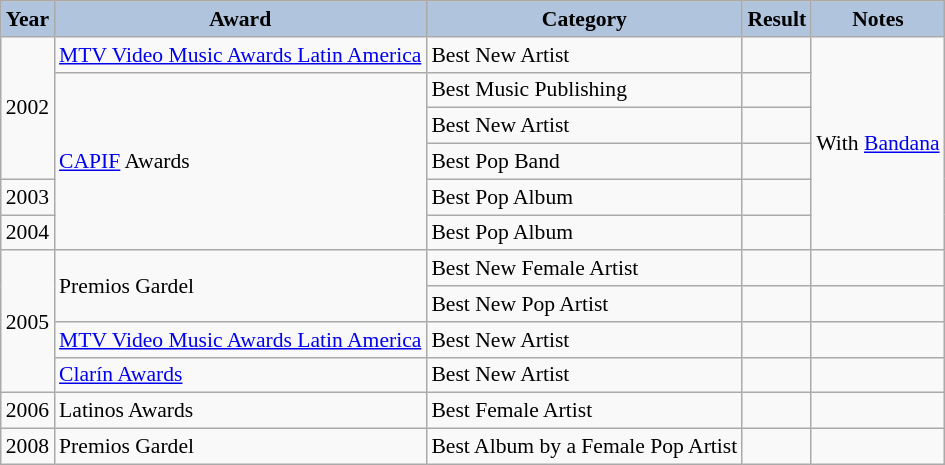<table class="wikitable" style="font-size:90%;">
<tr>
<th style="background:#B0C4DE;">Year</th>
<th style="background:#B0C4DE;">Award</th>
<th style="background:#B0C4DE;">Category</th>
<th style="background:#B0C4DE;">Result</th>
<th style="background:#B0C4DE;">Notes</th>
</tr>
<tr>
<td rowspan="4">2002</td>
<td><a href='#'>MTV Video Music Awards Latin America</a></td>
<td>Best New Artist</td>
<td></td>
<td rowspan="6">With <a href='#'>Bandana</a></td>
</tr>
<tr>
<td rowspan="5"><a href='#'>CAPIF</a> Awards</td>
<td>Best Music Publishing</td>
<td></td>
</tr>
<tr>
<td>Best New Artist</td>
<td></td>
</tr>
<tr>
<td>Best Pop Band</td>
<td></td>
</tr>
<tr>
<td>2003</td>
<td>Best Pop Album</td>
<td></td>
</tr>
<tr>
<td>2004</td>
<td>Best Pop Album</td>
<td></td>
</tr>
<tr>
<td rowspan="4">2005</td>
<td rowspan="2">Premios Gardel</td>
<td>Best New Female Artist</td>
<td></td>
<td></td>
</tr>
<tr>
<td>Best New Pop Artist</td>
<td></td>
<td></td>
</tr>
<tr>
<td><a href='#'>MTV Video Music Awards Latin America</a></td>
<td>Best New Artist</td>
<td></td>
<td></td>
</tr>
<tr>
<td><a href='#'>Clarín Awards</a></td>
<td>Best New Artist</td>
<td></td>
<td></td>
</tr>
<tr>
<td>2006</td>
<td>Latinos Awards</td>
<td>Best Female Artist</td>
<td></td>
<td></td>
</tr>
<tr>
<td>2008</td>
<td>Premios Gardel</td>
<td>Best Album by a Female Pop Artist</td>
<td></td>
<td></td>
</tr>
</table>
